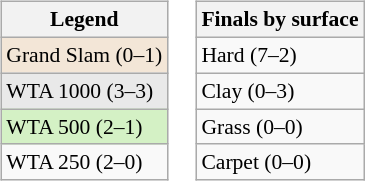<table>
<tr valign=top>
<td><br><table class="wikitable" style=font-size:90%>
<tr>
<th>Legend</th>
</tr>
<tr>
<td bgcolor="#f3e6d7">Grand Slam (0–1)</td>
</tr>
<tr>
<td bgcolor="#e9e9e9">WTA 1000 (3–3)</td>
</tr>
<tr>
<td bgcolor="#d4f1c5">WTA 500 (2–1)</td>
</tr>
<tr>
<td>WTA 250 (2–0)</td>
</tr>
</table>
</td>
<td><br><table class="wikitable" style=font-size:90%>
<tr>
<th>Finals by surface</th>
</tr>
<tr>
<td>Hard (7–2)</td>
</tr>
<tr>
<td>Clay (0–3)</td>
</tr>
<tr>
<td>Grass (0–0)</td>
</tr>
<tr>
<td>Carpet (0–0)</td>
</tr>
</table>
</td>
</tr>
</table>
